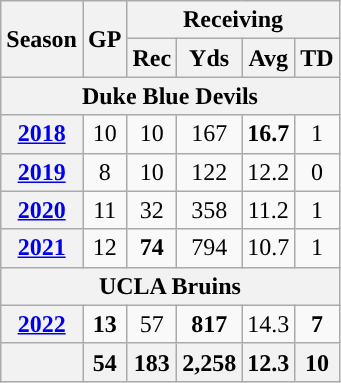<table class="wikitable" style="text-align:center;">
<tr>
<th rowspan="2">Season</th>
<th rowspan="2">GP</th>
<th colspan="4">Receiving</th>
</tr>
<tr>
<th>Rec</th>
<th>Yds</th>
<th>Avg</th>
<th>TD</th>
</tr>
<tr>
<th colspan="8">Duke Blue Devils</th>
</tr>
<tr>
<th><a href='#'>2018</a></th>
<td>10</td>
<td>10</td>
<td>167</td>
<td><strong>16.7</strong></td>
<td>1</td>
</tr>
<tr>
<th><a href='#'>2019</a></th>
<td>8</td>
<td>10</td>
<td>122</td>
<td>12.2</td>
<td>0</td>
</tr>
<tr>
<th><a href='#'>2020</a></th>
<td>11</td>
<td>32</td>
<td>358</td>
<td>11.2</td>
<td>1</td>
</tr>
<tr>
<th><a href='#'>2021</a></th>
<td>12</td>
<td><strong>74</strong></td>
<td>794</td>
<td>10.7</td>
<td>1</td>
</tr>
<tr>
<th colspan="8">UCLA Bruins</th>
</tr>
<tr>
<th><a href='#'>2022</a></th>
<td><strong>13</strong></td>
<td>57</td>
<td><strong>817</strong></td>
<td>14.3</td>
<td><strong>7</strong></td>
</tr>
<tr>
<th></th>
<th>54</th>
<th>183</th>
<th>2,258</th>
<th>12.3</th>
<th>10</th>
</tr>
</table>
